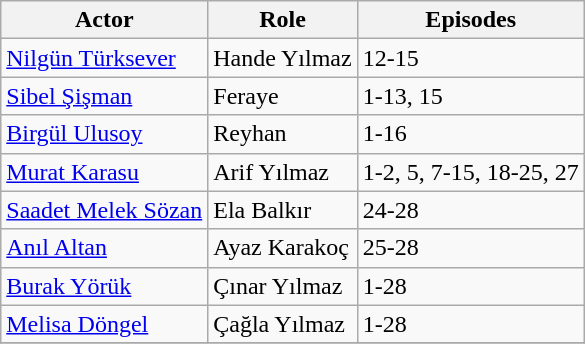<table class="wikitable">
<tr>
<th>Actor</th>
<th>Role</th>
<th>Episodes</th>
</tr>
<tr>
<td><a href='#'>Nilgün Türksever</a></td>
<td>Hande Yılmaz</td>
<td>12-15</td>
</tr>
<tr>
<td><a href='#'>Sibel Şişman</a></td>
<td>Feraye</td>
<td>1-13, 15</td>
</tr>
<tr>
<td><a href='#'>Birgül Ulusoy</a></td>
<td>Reyhan</td>
<td>1-16</td>
</tr>
<tr>
<td><a href='#'>Murat Karasu</a></td>
<td>Arif Yılmaz</td>
<td>1-2, 5, 7-15, 18-25, 27</td>
</tr>
<tr>
<td><a href='#'>Saadet Melek Sözan</a></td>
<td>Ela Balkır</td>
<td>24-28</td>
</tr>
<tr>
<td><a href='#'>Anıl Altan</a></td>
<td>Ayaz Karakoç</td>
<td>25-28</td>
</tr>
<tr>
<td><a href='#'>Burak Yörük</a></td>
<td>Çınar Yılmaz</td>
<td>1-28</td>
</tr>
<tr>
<td><a href='#'>Melisa Döngel</a></td>
<td>Çağla Yılmaz</td>
<td>1-28</td>
</tr>
<tr>
</tr>
</table>
